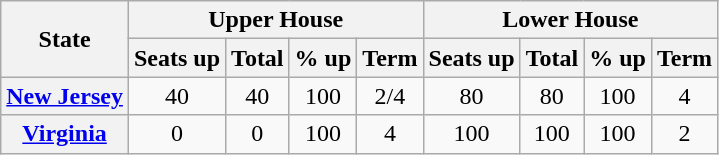<table class="wikitable sortable plainrowheaders" style="text-align: center;">
<tr>
<th rowspan=2>State</th>
<th colspan=4>Upper House</th>
<th colspan=4>Lower House</th>
</tr>
<tr>
<th>Seats up</th>
<th>Total</th>
<th>% up</th>
<th>Term</th>
<th>Seats up</th>
<th>Total</th>
<th>% up</th>
<th>Term</th>
</tr>
<tr>
<th scope="row"><a href='#'>New Jersey</a></th>
<td>40</td>
<td>40</td>
<td>100</td>
<td>2/4</td>
<td>80</td>
<td>80</td>
<td>100</td>
<td>4</td>
</tr>
<tr>
<th scope="row"><a href='#'>Virginia</a></th>
<td>0</td>
<td>0</td>
<td>100</td>
<td>4</td>
<td>100</td>
<td>100</td>
<td>100</td>
<td>2</td>
</tr>
</table>
